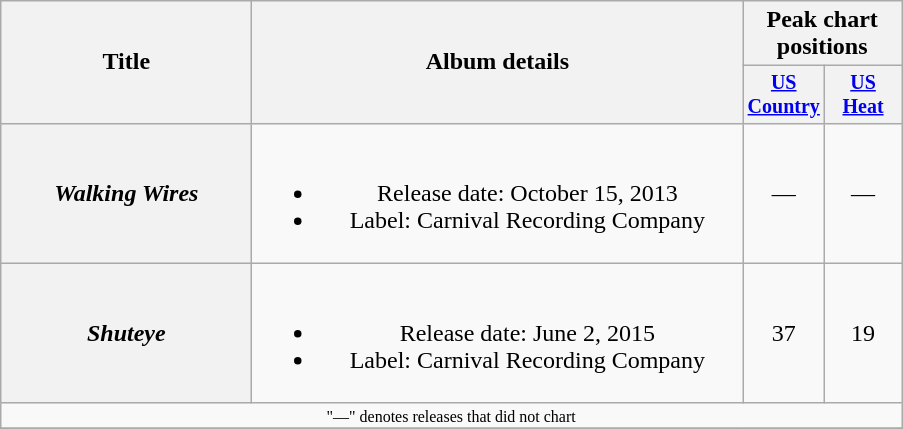<table class="wikitable plainrowheaders" style="text-align:center;">
<tr>
<th rowspan="2" style="width:10em;">Title</th>
<th rowspan="2" style="width:20em;">Album details</th>
<th colspan="2">Peak chart<br>positions</th>
</tr>
<tr style="font-size:smaller;">
<th width="45"><a href='#'>US Country</a><br></th>
<th width="45"><a href='#'>US Heat</a><br></th>
</tr>
<tr>
<th scope="row"><em>Walking Wires</em></th>
<td><br><ul><li>Release date: October 15, 2013</li><li>Label: Carnival Recording Company</li></ul></td>
<td>—</td>
<td>—</td>
</tr>
<tr>
<th scope="row"><em>Shuteye</em></th>
<td><br><ul><li>Release date: June 2, 2015</li><li>Label: Carnival Recording Company</li></ul></td>
<td>37</td>
<td>19</td>
</tr>
<tr>
<td colspan="4" style=font-size:8pt>"—" denotes releases that did not chart</td>
</tr>
<tr>
</tr>
</table>
